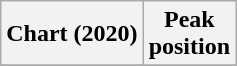<table class="wikitable plainrowheaders" style="text-align:center">
<tr>
<th scope="col">Chart (2020)</th>
<th scope="col">Peak<br>position</th>
</tr>
<tr>
</tr>
</table>
